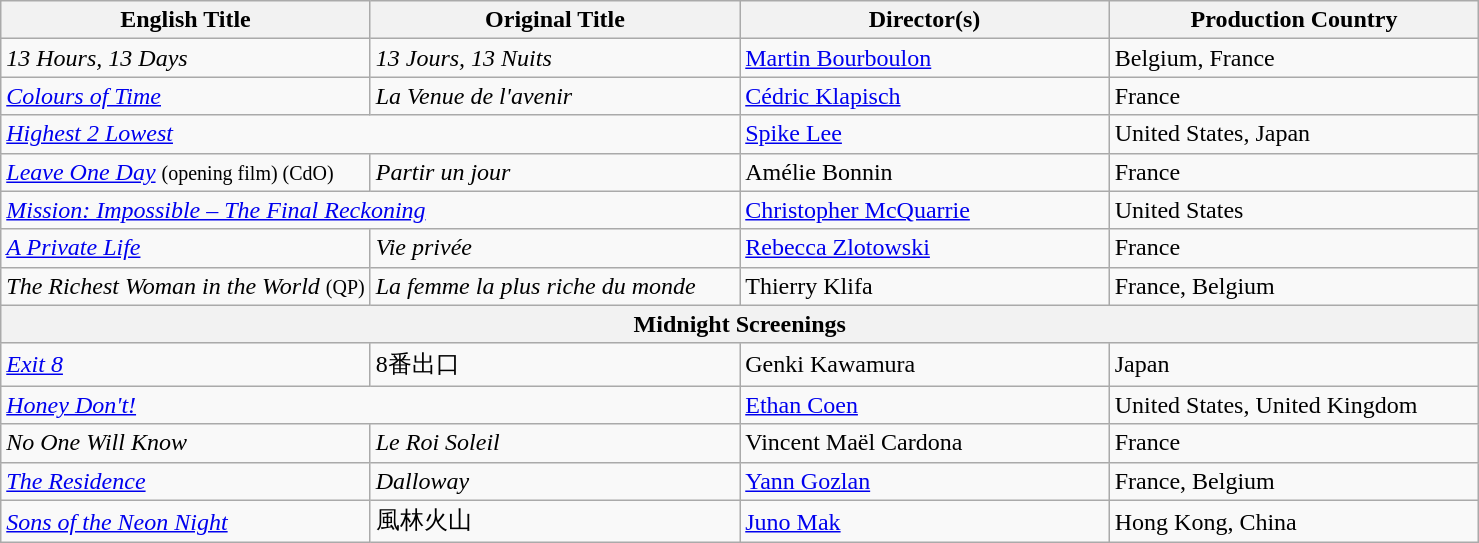<table class="wikitable">
<tr>
<th scope="col" style="width:25%;">English Title</th>
<th scope="col" style="width:25%;">Original Title</th>
<th scope="col" style="width:25%;">Director(s)</th>
<th scope="col" style="width:25%;">Production Country</th>
</tr>
<tr>
<td><em>13 Hours, 13 Days</em></td>
<td><em>13 Jours, 13 Nuits</em></td>
<td><a href='#'>Martin Bourboulon</a></td>
<td>Belgium, France</td>
</tr>
<tr>
<td><em><a href='#'>Colours of Time</a></em></td>
<td><em>La Venue de l'avenir</em></td>
<td><a href='#'>Cédric Klapisch</a></td>
<td>France</td>
</tr>
<tr>
<td colspan="2"><em><a href='#'>Highest 2 Lowest</a></em></td>
<td><a href='#'>Spike Lee</a></td>
<td>United States, Japan</td>
</tr>
<tr>
<td><em><a href='#'>Leave One Day</a></em> <small>(opening film) (CdO)</small></td>
<td><em>Partir un jour</em></td>
<td>Amélie Bonnin</td>
<td>France</td>
</tr>
<tr>
<td colspan="2"><em><a href='#'>Mission: Impossible – The Final Reckoning</a></em></td>
<td><a href='#'>Christopher McQuarrie</a></td>
<td>United States</td>
</tr>
<tr>
<td><em><a href='#'>A Private Life</a></em></td>
<td><em>Vie privée</em></td>
<td><a href='#'>Rebecca Zlotowski</a></td>
<td>France</td>
</tr>
<tr>
<td><em>The Richest Woman in the World</em> <small>(QP)</small></td>
<td><em>La femme la plus riche du monde</em></td>
<td>Thierry Klifa</td>
<td>France, Belgium</td>
</tr>
<tr>
<th colspan="4">Midnight Screenings</th>
</tr>
<tr>
<td><em><a href='#'>Exit 8</a></em></td>
<td>8番出口</td>
<td>Genki Kawamura</td>
<td>Japan</td>
</tr>
<tr>
<td colspan="2"><em><a href='#'>Honey Don't!</a></em></td>
<td><a href='#'>Ethan Coen</a></td>
<td>United States, United Kingdom</td>
</tr>
<tr>
<td><em>No One Will Know</em></td>
<td><em>Le Roi Soleil</em></td>
<td>Vincent Maël Cardona</td>
<td>France</td>
</tr>
<tr>
<td><em><a href='#'>The Residence</a></em></td>
<td><em>Dalloway</em></td>
<td><a href='#'>Yann Gozlan</a></td>
<td>France, Belgium</td>
</tr>
<tr>
<td><em><a href='#'>Sons of the Neon Night</a></em></td>
<td>風林火山</td>
<td><a href='#'>Juno Mak</a></td>
<td>Hong Kong, China</td>
</tr>
</table>
